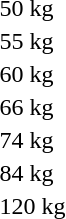<table>
<tr>
<td>50 kg</td>
<td></td>
<td></td>
<td></td>
</tr>
<tr>
<td>55 kg</td>
<td></td>
<td></td>
<td></td>
</tr>
<tr>
<td>60 kg</td>
<td></td>
<td></td>
<td></td>
</tr>
<tr>
<td>66 kg</td>
<td></td>
<td></td>
<td></td>
</tr>
<tr>
<td rowspan=2>74 kg</td>
<td rowspan=2></td>
<td rowspan=2></td>
<td></td>
</tr>
<tr>
<td></td>
</tr>
<tr>
<td>84 kg</td>
<td></td>
<td></td>
<td></td>
</tr>
<tr>
<td>120 kg</td>
<td></td>
<td></td>
<td></td>
</tr>
</table>
